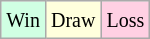<table class="wikitable">
<tr>
<td style="background-color: #d0ffe3;"><small>Win</small></td>
<td style="background-color: #ffffdd;"><small>Draw</small></td>
<td style="background-color: #ffd0e3;"><small>Loss</small></td>
</tr>
</table>
